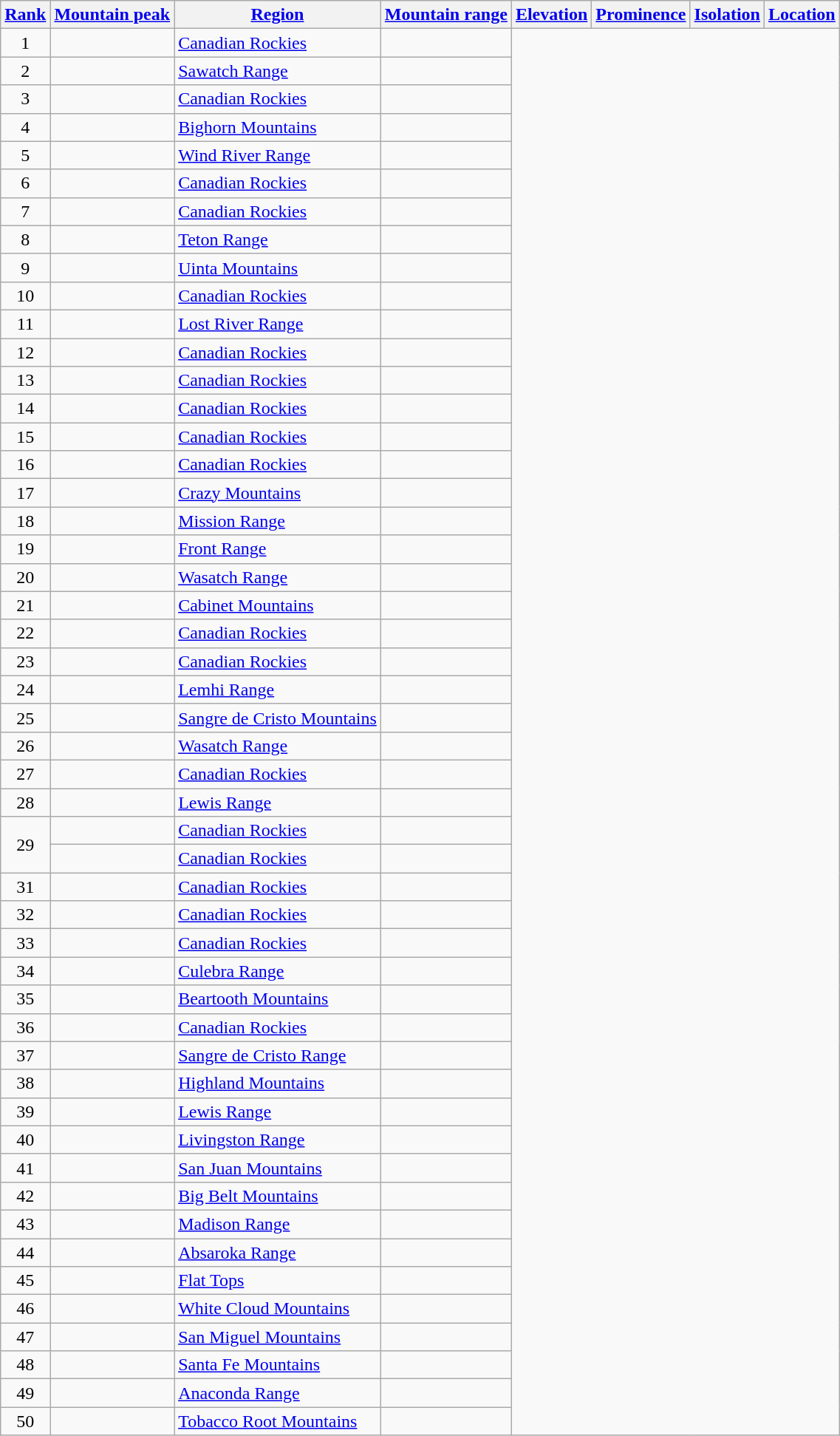<table class="wikitable sortable">
<tr>
<th><a href='#'>Rank</a></th>
<th><a href='#'>Mountain peak</a></th>
<th><a href='#'>Region</a></th>
<th><a href='#'>Mountain range</a></th>
<th><a href='#'>Elevation</a></th>
<th><a href='#'>Prominence</a></th>
<th><a href='#'>Isolation</a></th>
<th><a href='#'>Location</a></th>
</tr>
<tr>
<td align=center>1<br></td>
<td></td>
<td><a href='#'>Canadian Rockies</a><br></td>
<td></td>
</tr>
<tr>
<td align=center>2<br></td>
<td></td>
<td><a href='#'>Sawatch Range</a><br></td>
<td></td>
</tr>
<tr>
<td align=center>3<br></td>
<td><br></td>
<td><a href='#'>Canadian Rockies</a><br></td>
<td></td>
</tr>
<tr>
<td align=center>4<br></td>
<td></td>
<td><a href='#'>Bighorn Mountains</a><br></td>
<td></td>
</tr>
<tr>
<td align=center>5<br></td>
<td></td>
<td><a href='#'>Wind River Range</a><br></td>
<td></td>
</tr>
<tr>
<td align=center>6<br></td>
<td><br></td>
<td><a href='#'>Canadian Rockies</a><br></td>
<td></td>
</tr>
<tr>
<td align=center>7<br></td>
<td></td>
<td><a href='#'>Canadian Rockies</a><br></td>
<td></td>
</tr>
<tr>
<td align=center>8<br></td>
<td></td>
<td><a href='#'>Teton Range</a><br></td>
<td></td>
</tr>
<tr>
<td align=center>9<br></td>
<td></td>
<td><a href='#'>Uinta Mountains</a><br></td>
<td></td>
</tr>
<tr>
<td align=center>10<br></td>
<td></td>
<td><a href='#'>Canadian Rockies</a><br></td>
<td></td>
</tr>
<tr>
<td align=center>11<br></td>
<td></td>
<td><a href='#'>Lost River Range</a><br></td>
<td></td>
</tr>
<tr>
<td align=center>12<br></td>
<td></td>
<td><a href='#'>Canadian Rockies</a><br></td>
<td></td>
</tr>
<tr>
<td align=center>13<br></td>
<td></td>
<td><a href='#'>Canadian Rockies</a><br></td>
<td></td>
</tr>
<tr>
<td align=center>14<br></td>
<td></td>
<td><a href='#'>Canadian Rockies</a><br></td>
<td></td>
</tr>
<tr>
<td align=center>15<br></td>
<td></td>
<td><a href='#'>Canadian Rockies</a><br></td>
<td></td>
</tr>
<tr>
<td align=center>16<br></td>
<td></td>
<td><a href='#'>Canadian Rockies</a><br></td>
<td></td>
</tr>
<tr>
<td align=center>17<br></td>
<td></td>
<td><a href='#'>Crazy Mountains</a><br></td>
<td></td>
</tr>
<tr>
<td align=center>18<br></td>
<td></td>
<td><a href='#'>Mission Range</a><br></td>
<td></td>
</tr>
<tr>
<td align=center>19<br></td>
<td></td>
<td><a href='#'>Front Range</a><br></td>
<td></td>
</tr>
<tr>
<td align=center>20<br></td>
<td></td>
<td><a href='#'>Wasatch Range</a><br></td>
<td></td>
</tr>
<tr>
<td align=center>21<br></td>
<td></td>
<td><a href='#'>Cabinet Mountains</a><br></td>
<td></td>
</tr>
<tr>
<td align=center>22<br></td>
<td></td>
<td><a href='#'>Canadian Rockies</a><br></td>
<td></td>
</tr>
<tr>
<td align=center>23<br></td>
<td></td>
<td><a href='#'>Canadian Rockies</a><br></td>
<td></td>
</tr>
<tr>
<td align=center>24<br></td>
<td></td>
<td><a href='#'>Lemhi Range</a><br></td>
<td></td>
</tr>
<tr>
<td align=center>25<br></td>
<td></td>
<td><a href='#'>Sangre de Cristo Mountains</a><br></td>
<td></td>
</tr>
<tr>
<td align=center>26<br></td>
<td></td>
<td><a href='#'>Wasatch Range</a><br></td>
<td></td>
</tr>
<tr>
<td align=center>27<br></td>
<td></td>
<td><a href='#'>Canadian Rockies</a><br></td>
<td></td>
</tr>
<tr>
<td align=center>28<br></td>
<td></td>
<td><a href='#'>Lewis Range</a><br></td>
<td></td>
</tr>
<tr>
<td align=center rowspan=2>29<br></td>
<td></td>
<td><a href='#'>Canadian Rockies</a><br></td>
<td></td>
</tr>
<tr>
<td></td>
<td><a href='#'>Canadian Rockies</a><br></td>
<td></td>
</tr>
<tr>
<td align=center>31<br></td>
<td><br></td>
<td><a href='#'>Canadian Rockies</a><br></td>
<td></td>
</tr>
<tr>
<td align=center>32<br></td>
<td></td>
<td><a href='#'>Canadian Rockies</a><br></td>
<td></td>
</tr>
<tr>
<td align=center>33<br></td>
<td></td>
<td><a href='#'>Canadian Rockies</a><br></td>
<td></td>
</tr>
<tr>
<td align=center>34<br></td>
<td></td>
<td><a href='#'>Culebra Range</a><br></td>
<td></td>
</tr>
<tr>
<td align=center>35<br></td>
<td></td>
<td><a href='#'>Beartooth Mountains</a><br></td>
<td></td>
</tr>
<tr>
<td align=center>36<br></td>
<td></td>
<td><a href='#'>Canadian Rockies</a><br></td>
<td></td>
</tr>
<tr>
<td align=center>37<br></td>
<td></td>
<td><a href='#'>Sangre de Cristo Range</a><br></td>
<td></td>
</tr>
<tr>
<td align=center>38<br></td>
<td></td>
<td><a href='#'>Highland Mountains</a><br></td>
<td></td>
</tr>
<tr>
<td align=center>39<br></td>
<td></td>
<td><a href='#'>Lewis Range</a><br></td>
<td></td>
</tr>
<tr>
<td align=center>40<br></td>
<td></td>
<td><a href='#'>Livingston Range</a><br></td>
<td></td>
</tr>
<tr>
<td align=center>41<br></td>
<td></td>
<td><a href='#'>San Juan Mountains</a><br></td>
<td></td>
</tr>
<tr>
<td align=center>42<br></td>
<td></td>
<td><a href='#'>Big Belt Mountains</a><br></td>
<td></td>
</tr>
<tr>
<td align=center>43<br></td>
<td></td>
<td><a href='#'>Madison Range</a><br></td>
<td></td>
</tr>
<tr>
<td align=center>44<br></td>
<td></td>
<td><a href='#'>Absaroka Range</a><br></td>
<td></td>
</tr>
<tr>
<td align=center>45<br></td>
<td></td>
<td><a href='#'>Flat Tops</a><br></td>
<td></td>
</tr>
<tr>
<td align=center>46<br></td>
<td></td>
<td><a href='#'>White Cloud Mountains</a><br></td>
<td></td>
</tr>
<tr>
<td align=center>47<br></td>
<td></td>
<td><a href='#'>San Miguel Mountains</a><br></td>
<td></td>
</tr>
<tr>
<td align=center>48<br></td>
<td></td>
<td><a href='#'>Santa Fe Mountains</a><br></td>
<td></td>
</tr>
<tr>
<td align=center>49<br></td>
<td></td>
<td><a href='#'>Anaconda Range</a><br></td>
<td></td>
</tr>
<tr>
<td align=center>50<br></td>
<td></td>
<td><a href='#'>Tobacco Root Mountains</a><br></td>
<td></td>
</tr>
</table>
